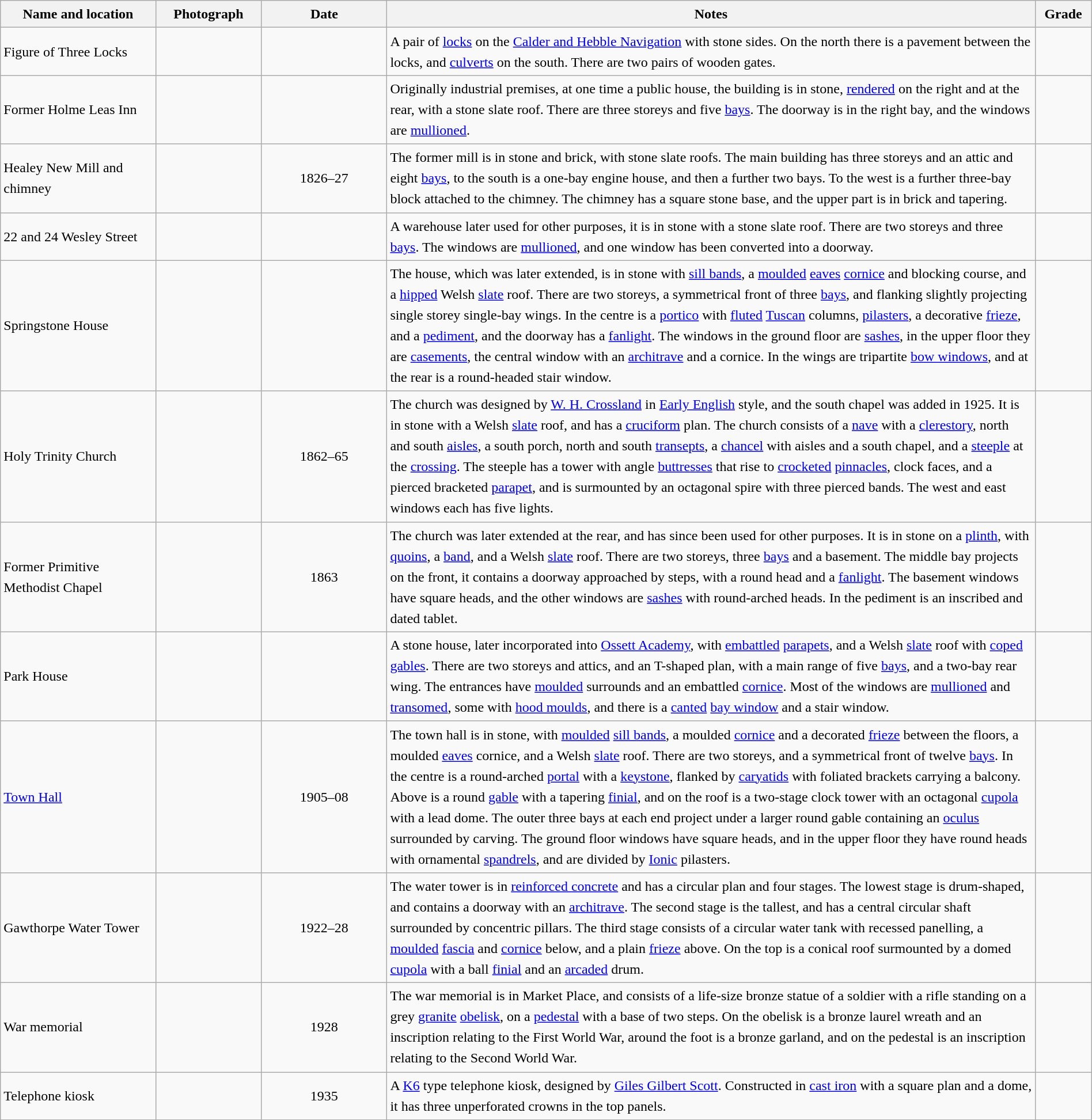<table class="wikitable sortable plainrowheaders" style="width:100%; border:0; text-align:left; line-height:150%;">
<tr>
<th scope="col"  style="width:150px">Name and location</th>
<th scope="col"  style="width:100px" class="unsortable">Photograph</th>
<th scope="col"  style="width:120px">Date</th>
<th scope="col"  style="width:650px" class="unsortable">Notes</th>
<th scope="col"  style="width:50px">Grade</th>
</tr>
<tr>
<td>Figure of Three Locks<br><small></small></td>
<td></td>
<td align="center"></td>
<td>A pair of <a href='#'>locks</a> on the <a href='#'>Calder and Hebble Navigation</a> with stone sides.  On the north there is a pavement between the locks, and <a href='#'>culverts</a> on the south.  There are two pairs of wooden gates.</td>
<td align="center" ></td>
</tr>
<tr>
<td>Former Holme Leas Inn<br><small></small></td>
<td></td>
<td align="center"></td>
<td>Originally industrial premises, at one time a public house, the building is in stone, <a href='#'>rendered</a> on the right and at the rear, with a stone slate roof.  There are three storeys and five <a href='#'>bays</a>.  The doorway is in the right bay, and the windows are <a href='#'>mullioned</a>.</td>
<td align="center" ></td>
</tr>
<tr>
<td>Healey New Mill and chimney<br><small></small></td>
<td></td>
<td align="center">1826–27</td>
<td>The former mill is in stone and brick, with stone slate roofs. The main building has three storeys and an attic and eight <a href='#'>bays</a>, to the south is a one-bay engine house, and then a further two bays.  To the west is a further three-bay block attached to the chimney.  The chimney has a square stone base, and the upper part is in brick and tapering.</td>
<td align="center" ></td>
</tr>
<tr>
<td>22 and 24 Wesley Street<br><small></small></td>
<td></td>
<td align="center"></td>
<td>A warehouse later used for other purposes, it is in stone with a stone slate roof.  There are two storeys and three <a href='#'>bays</a>.  The windows are <a href='#'>mullioned</a>, and one window has been converted into a doorway.</td>
<td align="center" ></td>
</tr>
<tr>
<td>Springstone House<br><small></small></td>
<td></td>
<td align="center"></td>
<td>The house, which was later extended, is in stone with <a href='#'>sill bands</a>, a <a href='#'>moulded</a> <a href='#'>eaves</a> <a href='#'>cornice</a> and blocking course, and a <a href='#'>hipped</a> Welsh <a href='#'>slate</a> roof.  There are two storeys, a symmetrical front of three <a href='#'>bays</a>, and flanking slightly projecting single storey single-bay wings.  In the centre is a <a href='#'>portico</a> with <a href='#'>fluted</a> <a href='#'>Tuscan</a> columns, <a href='#'>pilasters</a>, a decorative <a href='#'>frieze</a>, and a <a href='#'>pediment</a>, and the doorway has a <a href='#'>fanlight</a>.  The windows in the ground floor are <a href='#'>sashes</a>, in the upper floor they are <a href='#'>casements</a>, the central window with an <a href='#'>architrave</a> and a cornice.  In the wings are tripartite <a href='#'>bow windows</a>, and at the rear is a round-headed stair window.</td>
<td align="center" ></td>
</tr>
<tr>
<td>Holy Trinity Church<br><small></small></td>
<td></td>
<td align="center">1862–65</td>
<td>The church was designed by <a href='#'>W. H. Crossland</a> in <a href='#'>Early English</a> style, and the south chapel was added in 1925.  It is in stone with a Welsh <a href='#'>slate</a> roof, and has a <a href='#'>cruciform</a> plan.  The church consists of a <a href='#'>nave</a> with a <a href='#'>clerestory</a>, north and south <a href='#'>aisles</a>, a south porch, north and south <a href='#'>transepts</a>, a <a href='#'>chancel</a> with aisles and a south chapel, and a <a href='#'>steeple</a> at the <a href='#'>crossing</a>.  The steeple has a tower with angle <a href='#'>buttresses</a> that rise to <a href='#'>crocketed</a> <a href='#'>pinnacles</a>, clock faces, and a pierced bracketed <a href='#'>parapet</a>, and is surmounted by an octagonal spire with three pierced bands.  The west and east windows each has five lights.</td>
<td align="center" ></td>
</tr>
<tr>
<td>Former Primitive Methodist Chapel<br><small></small></td>
<td></td>
<td align="center">1863</td>
<td>The church was later extended at the rear, and has since been used for other purposes.  It is in stone on a <a href='#'>plinth</a>, with <a href='#'>quoins</a>, a <a href='#'>band</a>, and a Welsh <a href='#'>slate</a> roof.  There are two storeys, three <a href='#'>bays</a> and a basement.  The middle bay projects on the front, it contains a doorway approached by steps, with a round head and a <a href='#'>fanlight</a>.  The basement windows have square heads, and the other windows are <a href='#'>sashes</a> with round-arched heads.  In the pediment is an inscribed and dated tablet.</td>
<td align="center" ></td>
</tr>
<tr>
<td>Park House<br><small></small></td>
<td></td>
<td align="center"></td>
<td>A stone house, later incorporated into <a href='#'>Ossett Academy</a>, with <a href='#'>embattled</a> <a href='#'>parapets</a>, and a Welsh <a href='#'>slate</a> roof with <a href='#'>coped</a> <a href='#'>gables</a>.  There are two storeys and attics, and an T-shaped plan, with a main range of five <a href='#'>bays</a>, and a two-bay rear wing.  The entrances have <a href='#'>moulded</a> surrounds and an embattled <a href='#'>cornice</a>.  Most of the windows are <a href='#'>mullioned</a> and <a href='#'>transomed</a>, some with <a href='#'>hood moulds</a>, and there is a <a href='#'>canted</a> <a href='#'>bay window</a> and a stair window.</td>
<td align="center" ></td>
</tr>
<tr>
<td><a href='#'>Town Hall</a><br><small></small></td>
<td></td>
<td align="center">1905–08</td>
<td>The town hall is in stone, with <a href='#'>moulded</a> <a href='#'>sill bands</a>, a moulded <a href='#'>cornice</a> and a decorated <a href='#'>frieze</a> between the floors, a moulded <a href='#'>eaves</a> cornice, and a Welsh <a href='#'>slate</a> roof.  There are two storeys, and a symmetrical front of twelve <a href='#'>bays</a>.  In the centre is a round-arched <a href='#'>portal</a> with a <a href='#'>keystone</a>, flanked by <a href='#'>caryatids</a> with foliated brackets carrying a balcony.  Above is a round <a href='#'>gable</a> with a tapering <a href='#'>finial</a>, and on the roof is a two-stage clock tower with an octagonal <a href='#'>cupola</a> with a lead dome.  The outer three bays at each end project under a larger round gable containing an <a href='#'>oculus</a> surrounded by carving.  The ground floor windows have square heads, and in the upper floor they have round heads with ornamental <a href='#'>spandrels</a>, and are divided by <a href='#'>Ionic</a> pilasters.</td>
<td align="center" ></td>
</tr>
<tr>
<td>Gawthorpe Water Tower<br><small></small></td>
<td></td>
<td align="center">1922–28</td>
<td>The water tower is in <a href='#'>reinforced concrete</a> and has a circular plan and four stages.  The lowest stage is drum-shaped, and contains a doorway with an <a href='#'>architrave</a>.  The second stage is the tallest, and has a central circular shaft surrounded by concentric pillars.  The third stage consists of a circular water tank with recessed panelling, a <a href='#'>moulded</a> <a href='#'>fascia</a> and <a href='#'>cornice</a> below, and a plain <a href='#'>frieze</a> above.  On the top is a conical roof surmounted by a domed <a href='#'>cupola</a> with a ball <a href='#'>finial</a> and an <a href='#'>arcaded</a> drum.</td>
<td align="center" ></td>
</tr>
<tr>
<td>War memorial<br><small></small></td>
<td></td>
<td align="center">1928</td>
<td>The war memorial is in Market Place, and consists of a life-size bronze statue of a soldier with a rifle standing on a grey <a href='#'>granite</a> <a href='#'>obelisk</a>, on a <a href='#'>pedestal</a> with a base of two steps.  On the obelisk is a bronze laurel wreath and an inscription relating to the First World War, around the foot is a bronze garland, and on the pedestal is an inscription relating to the Second World War.</td>
<td align="center" ></td>
</tr>
<tr>
<td>Telephone kiosk<br><small></small></td>
<td></td>
<td align="center">1935</td>
<td>A <a href='#'>K6</a> type telephone kiosk, designed by <a href='#'>Giles Gilbert Scott</a>.  Constructed in <a href='#'>cast iron</a> with a square plan and a dome, it has three unperforated crowns in the top panels.</td>
<td align="center" ></td>
</tr>
<tr>
</tr>
</table>
